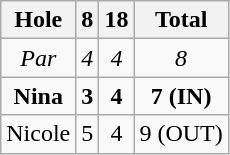<table class="wikitable" style="text-align:center;">
<tr>
<th>Hole</th>
<th>8</th>
<th>18</th>
<th>Total</th>
</tr>
<tr>
<td><em>Par</em></td>
<td><em>4</em></td>
<td><em>4</em></td>
<td><em>8</em></td>
</tr>
<tr>
<td><strong>Nina</strong></td>
<td><strong>3</strong></td>
<td><strong>4</strong></td>
<td><strong>7 (IN)</strong></td>
</tr>
<tr>
<td>Nicole</td>
<td>5</td>
<td>4</td>
<td>9 (OUT)</td>
</tr>
</table>
